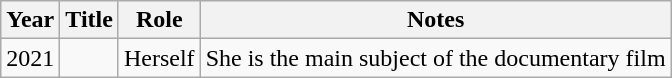<table class="wikitable sortable">
<tr>
<th>Year</th>
<th>Title</th>
<th>Role</th>
<th class="unsortable">Notes</th>
</tr>
<tr>
<td>2021</td>
<td><em></em></td>
<td>Herself</td>
<td>She is the main subject of the documentary film</td>
</tr>
</table>
